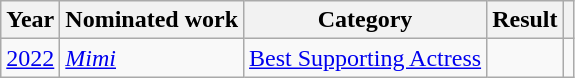<table class="wikitable">
<tr>
<th>Year</th>
<th>Nominated work</th>
<th>Category</th>
<th>Result</th>
<th></th>
</tr>
<tr>
<td><a href='#'>2022</a></td>
<td><em><a href='#'>Mimi</a></em></td>
<td rowspan="2"><a href='#'>Best Supporting Actress</a></td>
<td></td>
<td></td>
</tr>
</table>
